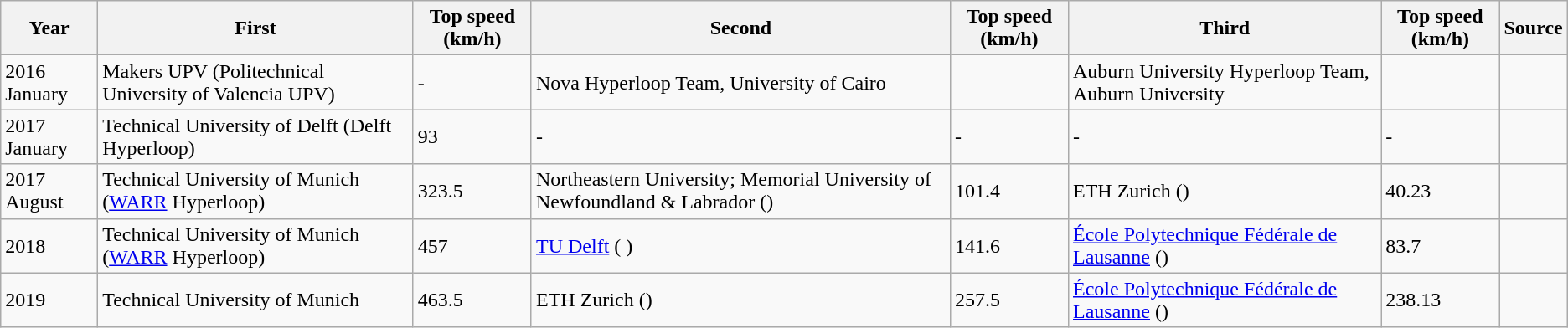<table class="wikitable">
<tr>
<th>Year</th>
<th>First</th>
<th>Top speed (km/h)</th>
<th>Second</th>
<th>Top speed (km/h)</th>
<th>Third</th>
<th>Top speed (km/h)</th>
<th>Source</th>
</tr>
<tr>
<td>2016 January</td>
<td>Makers UPV (Politechnical University of Valencia UPV)</td>
<td>-</td>
<td>Nova Hyperloop Team, University of Cairo</td>
<td></td>
<td>Auburn University Hyperloop Team, Auburn University</td>
<td></td>
<td></td>
</tr>
<tr>
<td>2017 January</td>
<td>Technical University of Delft (Delft Hyperloop)</td>
<td>93</td>
<td>-</td>
<td>-</td>
<td>-</td>
<td>-</td>
<td></td>
</tr>
<tr>
<td>2017 August</td>
<td>Technical University of Munich (<a href='#'>WARR</a> Hyperloop)</td>
<td>323.5</td>
<td>Northeastern University; Memorial University of Newfoundland & Labrador ()</td>
<td>101.4</td>
<td>ETH Zurich ()</td>
<td>40.23</td>
<td></td>
</tr>
<tr>
<td>2018</td>
<td>Technical University of Munich (<a href='#'>WARR</a> Hyperloop)</td>
<td>457</td>
<td><a href='#'>TU Delft</a> ( )</td>
<td>141.6</td>
<td><a href='#'>École Polytechnique Fédérale de Lausanne</a> ()</td>
<td>83.7</td>
<td></td>
</tr>
<tr>
<td>2019</td>
<td>Technical University of Munich </td>
<td>463.5</td>
<td>ETH Zurich ()</td>
<td>257.5</td>
<td><a href='#'>École Polytechnique Fédérale de Lausanne</a> ()</td>
<td>238.13</td>
<td></td>
</tr>
</table>
